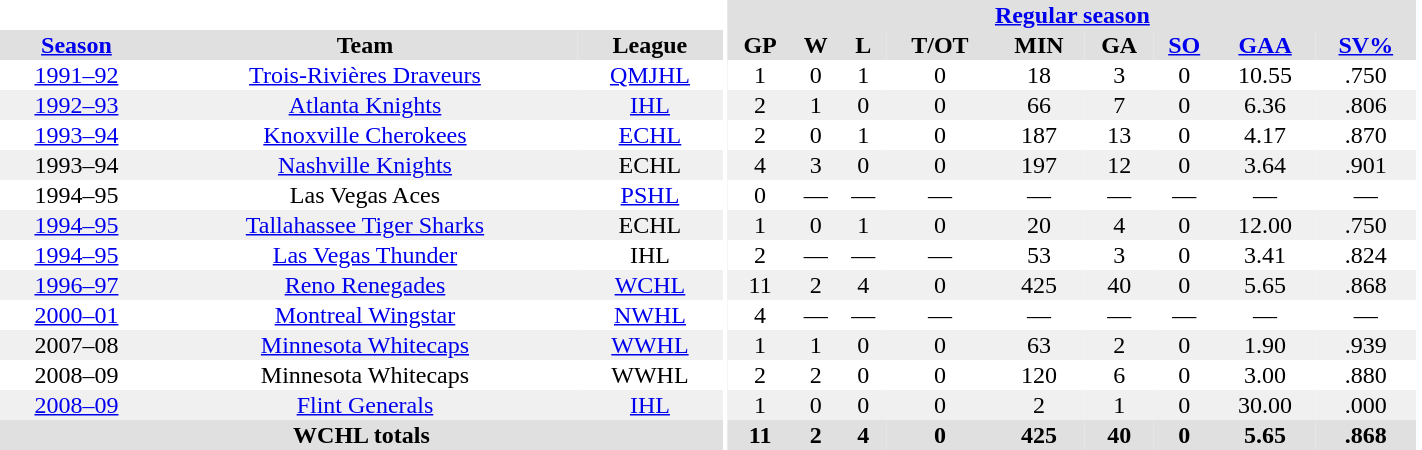<table border="0" cellpadding="1" cellspacing="0" style="text-align:center; width:75%;">
<tr bgcolor="#e0e0e0">
<th colspan="3" bgcolor="#ffffff"></th>
<th rowspan="99" bgcolor="#ffffff"></th>
<th colspan="9" bgcolor="#e0e0e0"><a href='#'>Regular season</a></th>
<th rowspan="99" bgcolor="#ffffff"></th>
</tr>
<tr bgcolor="#e0e0e0">
<th><a href='#'>Season</a></th>
<th>Team</th>
<th>League</th>
<th>GP</th>
<th>W</th>
<th>L</th>
<th>T/OT</th>
<th>MIN</th>
<th>GA</th>
<th><a href='#'>SO</a></th>
<th><a href='#'>GAA</a></th>
<th><a href='#'>SV%</a></th>
</tr>
<tr>
<td><a href='#'>1991–92</a></td>
<td><a href='#'>Trois-Rivières Draveurs</a></td>
<td><a href='#'>QMJHL</a></td>
<td>1</td>
<td>0</td>
<td>1</td>
<td>0</td>
<td>18</td>
<td>3</td>
<td>0</td>
<td>10.55</td>
<td>.750</td>
</tr>
<tr bgcolor="#f0f0f0">
<td><a href='#'>1992–93</a></td>
<td><a href='#'>Atlanta Knights</a></td>
<td><a href='#'>IHL</a></td>
<td>2</td>
<td>1</td>
<td>0</td>
<td>0</td>
<td>66</td>
<td>7</td>
<td>0</td>
<td>6.36</td>
<td>.806</td>
</tr>
<tr>
<td><a href='#'>1993–94</a></td>
<td><a href='#'>Knoxville Cherokees</a></td>
<td><a href='#'>ECHL</a></td>
<td>2</td>
<td>0</td>
<td>1</td>
<td>0</td>
<td>187</td>
<td>13</td>
<td>0</td>
<td>4.17</td>
<td>.870</td>
</tr>
<tr bgcolor="#f0f0f0">
<td>1993–94</td>
<td><a href='#'>Nashville Knights</a></td>
<td>ECHL</td>
<td>4</td>
<td>3</td>
<td>0</td>
<td>0</td>
<td>197</td>
<td>12</td>
<td>0</td>
<td>3.64</td>
<td>.901</td>
</tr>
<tr>
<td>1994–95</td>
<td>Las Vegas Aces</td>
<td><a href='#'>PSHL</a></td>
<td>0</td>
<td>—</td>
<td>—</td>
<td>—</td>
<td>—</td>
<td>—</td>
<td>—</td>
<td>—</td>
<td>—</td>
</tr>
<tr bgcolor="#f0f0f0">
<td><a href='#'>1994–95</a></td>
<td><a href='#'>Tallahassee Tiger Sharks</a></td>
<td>ECHL</td>
<td>1</td>
<td>0</td>
<td>1</td>
<td>0</td>
<td>20</td>
<td>4</td>
<td>0</td>
<td>12.00</td>
<td>.750</td>
</tr>
<tr>
<td><a href='#'>1994–95</a></td>
<td><a href='#'>Las Vegas Thunder</a></td>
<td>IHL</td>
<td>2</td>
<td>—</td>
<td>—</td>
<td>—</td>
<td>53</td>
<td>3</td>
<td>0</td>
<td>3.41</td>
<td>.824</td>
</tr>
<tr bgcolor="#f0f0f0">
<td><a href='#'>1996–97</a></td>
<td><a href='#'>Reno Renegades</a></td>
<td><a href='#'>WCHL</a></td>
<td>11</td>
<td>2</td>
<td>4</td>
<td>0</td>
<td>425</td>
<td>40</td>
<td>0</td>
<td>5.65</td>
<td>.868</td>
</tr>
<tr>
<td><a href='#'>2000–01</a></td>
<td><a href='#'>Montreal Wingstar</a></td>
<td><a href='#'>NWHL</a></td>
<td>4</td>
<td>—</td>
<td>—</td>
<td>—</td>
<td>—</td>
<td>—</td>
<td>—</td>
<td>—</td>
<td>—</td>
</tr>
<tr bgcolor="#f0f0f0">
<td>2007–08</td>
<td><a href='#'>Minnesota Whitecaps</a></td>
<td><a href='#'>WWHL</a></td>
<td>1</td>
<td>1</td>
<td>0</td>
<td>0</td>
<td>63</td>
<td>2</td>
<td>0</td>
<td>1.90</td>
<td>.939</td>
</tr>
<tr>
<td>2008–09</td>
<td>Minnesota Whitecaps</td>
<td>WWHL</td>
<td>2</td>
<td>2</td>
<td>0</td>
<td>0</td>
<td>120</td>
<td>6</td>
<td>0</td>
<td>3.00</td>
<td>.880</td>
</tr>
<tr bgcolor="#f0f0f0">
<td><a href='#'>2008–09</a></td>
<td><a href='#'>Flint Generals</a></td>
<td><a href='#'>IHL</a></td>
<td>1</td>
<td>0</td>
<td>0</td>
<td>0</td>
<td>2</td>
<td>1</td>
<td>0</td>
<td>30.00</td>
<td>.000</td>
</tr>
<tr bgcolor="#e0e0e0">
<th colspan="3">WCHL totals</th>
<th>11</th>
<th>2</th>
<th>4</th>
<th>0</th>
<th>425</th>
<th>40</th>
<th>0</th>
<th>5.65</th>
<th>.868</th>
</tr>
</table>
